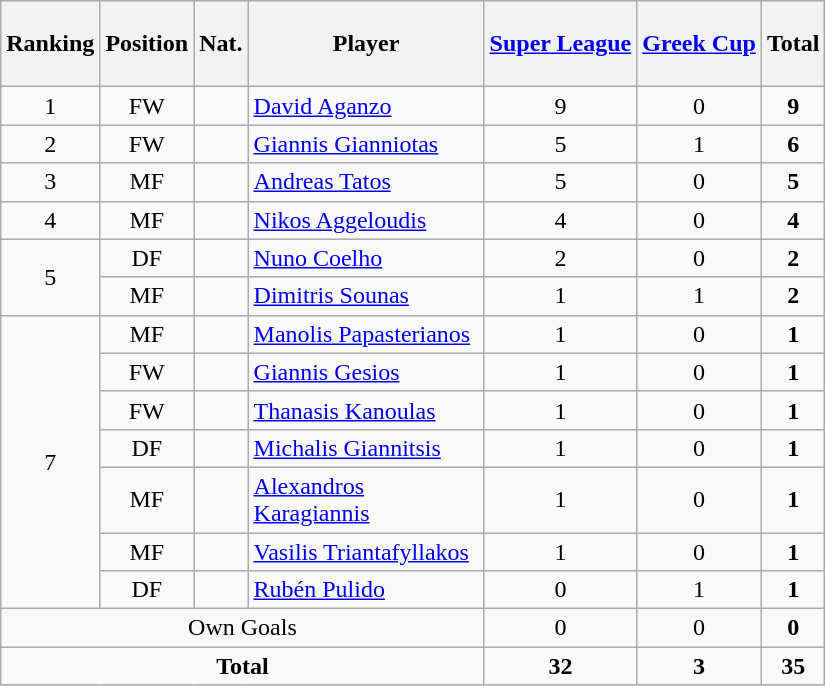<table class="wikitable sortable" style="text-align:center">
<tr>
<th height=50>Ranking</th>
<th height=50>Position</th>
<th height=50>Nat.</th>
<th width=150>Player</th>
<th height=50><a href='#'>Super League</a></th>
<th height=50><a href='#'>Greek Cup</a></th>
<th height=50><strong>Total</strong></th>
</tr>
<tr>
<td>1</td>
<td>FW</td>
<td></td>
<td align="left"><a href='#'>David Aganzo</a></td>
<td>9</td>
<td>0</td>
<td><strong>9</strong></td>
</tr>
<tr>
<td>2</td>
<td>FW</td>
<td></td>
<td align="left"><a href='#'>Giannis Gianniotas</a></td>
<td>5</td>
<td>1</td>
<td><strong>6</strong></td>
</tr>
<tr>
<td>3</td>
<td>MF</td>
<td></td>
<td align="left"><a href='#'>Andreas Tatos</a></td>
<td>5</td>
<td>0</td>
<td><strong>5</strong></td>
</tr>
<tr>
<td>4</td>
<td>MF</td>
<td></td>
<td align="left"><a href='#'>Nikos Aggeloudis</a></td>
<td>4</td>
<td>0</td>
<td><strong>4</strong></td>
</tr>
<tr>
<td rowspan=2>5</td>
<td>DF</td>
<td></td>
<td align="left"><a href='#'>Nuno Coelho</a></td>
<td>2</td>
<td>0</td>
<td><strong>2</strong></td>
</tr>
<tr>
<td>MF</td>
<td></td>
<td align="left"><a href='#'>Dimitris Sounas</a></td>
<td>1</td>
<td>1</td>
<td><strong>2</strong></td>
</tr>
<tr>
<td rowspan=7>7</td>
<td>MF</td>
<td></td>
<td align="left"><a href='#'>Manolis Papasterianos</a></td>
<td>1</td>
<td>0</td>
<td><strong>1</strong></td>
</tr>
<tr>
<td>FW</td>
<td></td>
<td align="left"><a href='#'>Giannis Gesios</a></td>
<td>1</td>
<td>0</td>
<td><strong>1</strong></td>
</tr>
<tr>
<td>FW</td>
<td></td>
<td align="left"><a href='#'>Thanasis Kanoulas</a></td>
<td>1</td>
<td>0</td>
<td><strong>1</strong></td>
</tr>
<tr>
<td>DF</td>
<td></td>
<td align="left"><a href='#'>Michalis Giannitsis</a></td>
<td>1</td>
<td>0</td>
<td><strong>1</strong></td>
</tr>
<tr>
<td>MF</td>
<td></td>
<td align="left"><a href='#'>Alexandros Karagiannis</a></td>
<td>1</td>
<td>0</td>
<td><strong>1</strong></td>
</tr>
<tr>
<td>MF</td>
<td></td>
<td align="left"><a href='#'>Vasilis Triantafyllakos</a></td>
<td>1</td>
<td>0</td>
<td><strong>1</strong></td>
</tr>
<tr>
<td>DF</td>
<td></td>
<td align="left"><a href='#'>Rubén Pulido</a></td>
<td>0</td>
<td>1</td>
<td><strong>1</strong></td>
</tr>
<tr class="sortbottom">
<td colspan="4">Own Goals</td>
<td>0</td>
<td>0</td>
<td><strong>0</strong></td>
</tr>
<tr class="sortbottom">
<td colspan="4"><strong>Total</strong></td>
<td><strong>32</strong></td>
<td><strong>3</strong></td>
<td><strong>35</strong></td>
</tr>
</table>
